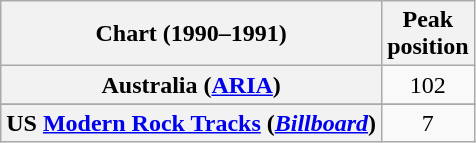<table class="wikitable sortable plainrowheaders" style="text-align:center">
<tr>
<th>Chart (1990–1991)</th>
<th>Peak<br>position</th>
</tr>
<tr>
<th scope="row">Australia (<a href='#'>ARIA</a>)</th>
<td>102</td>
</tr>
<tr>
</tr>
<tr>
</tr>
<tr>
</tr>
<tr>
</tr>
<tr>
</tr>
<tr>
</tr>
<tr>
<th scope="row">US <a href='#'>Modern Rock Tracks</a> (<em><a href='#'>Billboard</a></em>)</th>
<td>7</td>
</tr>
</table>
